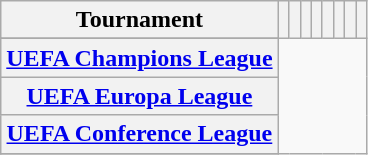<table class="wikitable plainrowheaders sortable" style="text-align:center">
<tr>
<th>Tournament</th>
<th scope=col></th>
<th scope=col></th>
<th scope=col></th>
<th scope=col></th>
<th scope=col></th>
<th scope=col></th>
<th scope=col></th>
<th scope=col></th>
</tr>
<tr>
</tr>
<tr>
<th scope="row" align=left><a href='#'>UEFA Champions League</a><br></th>
</tr>
<tr>
<th scope="row" align=center><a href='#'>UEFA Europa League</a><br></th>
</tr>
<tr>
<th scope="row" align=center><a href='#'>UEFA Conference League</a><br></th>
</tr>
<tr>
</tr>
</table>
